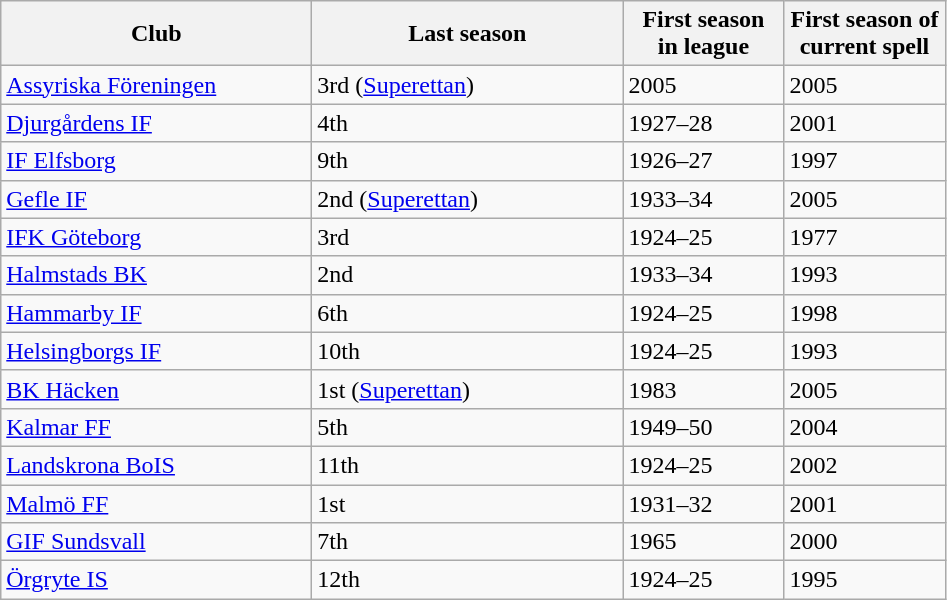<table class="wikitable">
<tr>
<th style="width: 200px;">Club</th>
<th style="width: 200px;">Last season</th>
<th style="width: 100px;">First season<br>in league</th>
<th style="width: 100px;">First season of<br>current spell</th>
</tr>
<tr>
<td><a href='#'>Assyriska Föreningen</a></td>
<td>3rd (<a href='#'>Superettan</a>)</td>
<td>2005</td>
<td>2005</td>
</tr>
<tr>
<td><a href='#'>Djurgårdens IF</a></td>
<td>4th</td>
<td>1927–28</td>
<td>2001</td>
</tr>
<tr>
<td><a href='#'>IF Elfsborg</a></td>
<td>9th</td>
<td>1926–27</td>
<td>1997</td>
</tr>
<tr>
<td><a href='#'>Gefle IF</a></td>
<td>2nd (<a href='#'>Superettan</a>)</td>
<td>1933–34</td>
<td>2005</td>
</tr>
<tr>
<td><a href='#'>IFK Göteborg</a></td>
<td>3rd</td>
<td>1924–25</td>
<td>1977</td>
</tr>
<tr>
<td><a href='#'>Halmstads BK</a></td>
<td>2nd</td>
<td>1933–34</td>
<td>1993</td>
</tr>
<tr>
<td><a href='#'>Hammarby IF</a></td>
<td>6th</td>
<td>1924–25</td>
<td>1998</td>
</tr>
<tr>
<td><a href='#'>Helsingborgs IF</a></td>
<td>10th</td>
<td>1924–25</td>
<td>1993</td>
</tr>
<tr>
<td><a href='#'>BK Häcken</a></td>
<td>1st (<a href='#'>Superettan</a>)</td>
<td>1983</td>
<td>2005</td>
</tr>
<tr>
<td><a href='#'>Kalmar FF</a></td>
<td>5th</td>
<td>1949–50</td>
<td>2004</td>
</tr>
<tr>
<td><a href='#'>Landskrona BoIS</a></td>
<td>11th</td>
<td>1924–25</td>
<td>2002</td>
</tr>
<tr>
<td><a href='#'>Malmö FF</a></td>
<td>1st</td>
<td>1931–32</td>
<td>2001</td>
</tr>
<tr>
<td><a href='#'>GIF Sundsvall</a></td>
<td>7th</td>
<td>1965</td>
<td>2000</td>
</tr>
<tr>
<td><a href='#'>Örgryte IS</a></td>
<td>12th</td>
<td>1924–25</td>
<td>1995</td>
</tr>
</table>
